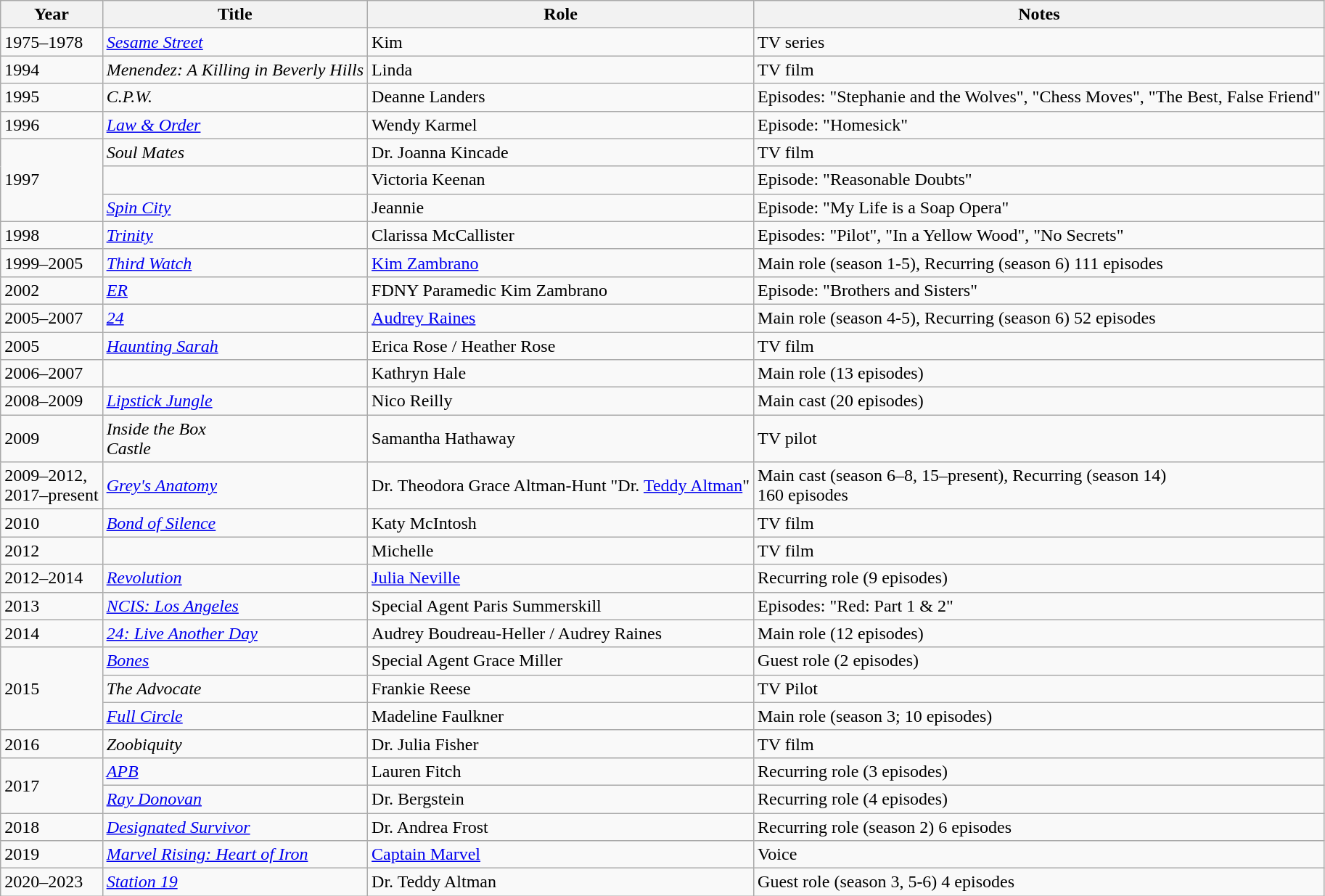<table class="wikitable sortable">
<tr>
<th>Year</th>
<th>Title</th>
<th>Role</th>
<th class="unsortable">Notes</th>
</tr>
<tr>
<td>1975–1978</td>
<td><em><a href='#'>Sesame Street</a></em></td>
<td>Kim</td>
<td>TV series</td>
</tr>
<tr>
<td>1994</td>
<td><em>Menendez: A Killing in Beverly Hills</em></td>
<td>Linda</td>
<td>TV film</td>
</tr>
<tr>
<td>1995</td>
<td><em>C.P.W.</em></td>
<td>Deanne Landers</td>
<td>Episodes: "Stephanie and the Wolves", "Chess Moves", "The Best, False Friend"</td>
</tr>
<tr>
<td>1996</td>
<td><em><a href='#'>Law & Order</a></em></td>
<td>Wendy Karmel</td>
<td>Episode: "Homesick"</td>
</tr>
<tr>
<td rowspan="3">1997</td>
<td><em>Soul Mates</em></td>
<td>Dr. Joanna Kincade</td>
<td>TV film</td>
</tr>
<tr>
<td><em></em></td>
<td>Victoria Keenan</td>
<td>Episode: "Reasonable Doubts"</td>
</tr>
<tr>
<td><em><a href='#'>Spin City</a></em></td>
<td>Jeannie</td>
<td>Episode: "My Life is a Soap Opera"</td>
</tr>
<tr>
<td>1998</td>
<td><em><a href='#'>Trinity</a></em></td>
<td>Clarissa McCallister</td>
<td>Episodes: "Pilot", "In a Yellow Wood", "No Secrets"</td>
</tr>
<tr>
<td>1999–2005</td>
<td><em><a href='#'>Third Watch</a></em></td>
<td><a href='#'>Kim Zambrano</a></td>
<td>Main role (season 1-5), Recurring (season 6) 111 episodes</td>
</tr>
<tr>
<td>2002</td>
<td><em><a href='#'>ER</a></em></td>
<td>FDNY Paramedic Kim Zambrano</td>
<td>Episode: "Brothers and Sisters"</td>
</tr>
<tr>
<td>2005–2007</td>
<td><em><a href='#'>24</a></em></td>
<td><a href='#'>Audrey Raines</a></td>
<td>Main role (season 4-5), Recurring (season 6) 52 episodes</td>
</tr>
<tr>
<td>2005</td>
<td><em><a href='#'>Haunting Sarah</a></em></td>
<td>Erica Rose / Heather Rose</td>
<td>TV film</td>
</tr>
<tr>
<td>2006–2007</td>
<td><em></em></td>
<td>Kathryn Hale</td>
<td>Main role (13 episodes)</td>
</tr>
<tr>
<td>2008–2009</td>
<td><em><a href='#'>Lipstick Jungle</a></em></td>
<td>Nico Reilly</td>
<td>Main cast (20 episodes)</td>
</tr>
<tr>
<td>2009</td>
<td><em>Inside the Box</em><br><em>Castle</em></td>
<td>Samantha Hathaway</td>
<td>TV pilot</td>
</tr>
<tr Castle – as capten Cloei>
<td>2009–2012,<br> 2017–present</td>
<td><em><a href='#'>Grey's Anatomy</a></em></td>
<td>Dr. Theodora Grace Altman-Hunt "Dr. <a href='#'>Teddy Altman</a>"</td>
<td>Main cast (season 6–8, 15–present), Recurring (season 14)<br>160 episodes</td>
</tr>
<tr>
<td>2010</td>
<td><em><a href='#'>Bond of Silence</a></em></td>
<td>Katy McIntosh</td>
<td>TV film</td>
</tr>
<tr>
<td>2012</td>
<td><em></em></td>
<td>Michelle</td>
<td>TV film</td>
</tr>
<tr>
<td>2012–2014</td>
<td><em><a href='#'>Revolution</a></em></td>
<td><a href='#'>Julia Neville</a></td>
<td>Recurring role (9 episodes)</td>
</tr>
<tr>
<td>2013</td>
<td><em><a href='#'>NCIS: Los Angeles</a></em></td>
<td>Special Agent Paris Summerskill</td>
<td>Episodes: "Red: Part 1 & 2"</td>
</tr>
<tr>
<td>2014</td>
<td><em><a href='#'>24: Live Another Day</a></em></td>
<td>Audrey Boudreau-Heller / Audrey Raines</td>
<td>Main role (12 episodes)</td>
</tr>
<tr>
<td rowspan="3">2015</td>
<td><em><a href='#'>Bones</a></em></td>
<td>Special Agent Grace Miller</td>
<td>Guest role (2 episodes)</td>
</tr>
<tr>
<td><em>The Advocate</em></td>
<td>Frankie Reese</td>
<td>TV Pilot</td>
</tr>
<tr>
<td><em><a href='#'>Full Circle</a></em></td>
<td>Madeline Faulkner</td>
<td>Main role (season 3; 10 episodes)</td>
</tr>
<tr>
<td>2016</td>
<td><em>Zoobiquity</em></td>
<td>Dr. Julia Fisher</td>
<td>TV film</td>
</tr>
<tr>
<td rowspan="2">2017</td>
<td><em><a href='#'>APB</a></em></td>
<td>Lauren Fitch</td>
<td>Recurring role (3 episodes)</td>
</tr>
<tr>
<td><em><a href='#'>Ray Donovan</a></em></td>
<td>Dr. Bergstein</td>
<td>Recurring role (4 episodes)</td>
</tr>
<tr>
<td>2018</td>
<td><em><a href='#'>Designated Survivor</a></em></td>
<td>Dr. Andrea Frost</td>
<td>Recurring role (season 2) 6 episodes</td>
</tr>
<tr>
<td>2019</td>
<td><em><a href='#'>Marvel Rising: Heart of Iron</a></em></td>
<td><a href='#'>Captain Marvel</a></td>
<td>Voice</td>
</tr>
<tr>
<td>2020–2023</td>
<td><em><a href='#'>Station 19</a></em></td>
<td>Dr. Teddy Altman</td>
<td>Guest role (season 3, 5-6) 4 episodes</td>
</tr>
</table>
